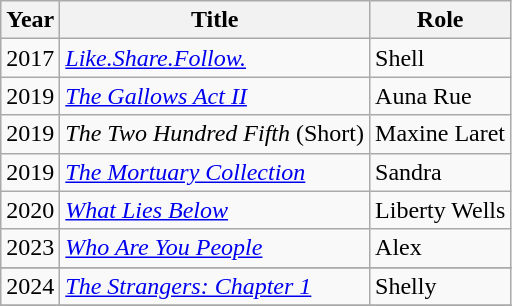<table class="wikitable"|->
<tr>
<th>Year</th>
<th>Title</th>
<th>Role</th>
</tr>
<tr>
<td>2017</td>
<td><em> <a href='#'>Like.Share.Follow.</a> </em></td>
<td>Shell</td>
</tr>
<tr>
<td>2019</td>
<td><em><a href='#'>The Gallows Act II</a></em></td>
<td>Auna Rue</td>
</tr>
<tr>
<td>2019</td>
<td><em> The Two Hundred Fifth </em> (Short)</td>
<td>Maxine Laret</td>
</tr>
<tr>
<td>2019</td>
<td><em><a href='#'>The Mortuary Collection</a></em></td>
<td>Sandra</td>
</tr>
<tr>
<td>2020</td>
<td><em><a href='#'>What Lies Below</a></em></td>
<td>Liberty Wells</td>
</tr>
<tr>
<td>2023</td>
<td><em><a href='#'>Who Are You People</a></em></td>
<td>Alex</td>
</tr>
<tr>
</tr>
<tr>
<td>2024</td>
<td><em><a href='#'>The Strangers: Chapter 1</a></em></td>
<td>Shelly</td>
</tr>
<tr>
</tr>
</table>
